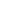<table cellpadding="2" style="border: 1px solid white; font-size:90%;">
<tr>
<td style="text-align:left;"></td>
</tr>
</table>
